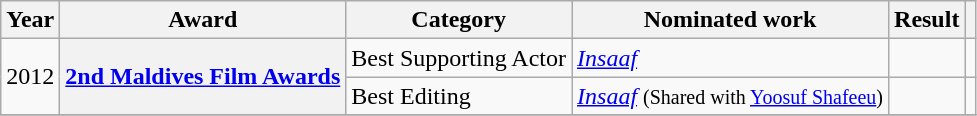<table class="wikitable plainrowheaders sortable">
<tr>
<th scope="col">Year</th>
<th scope="col">Award</th>
<th scope="col">Category</th>
<th scope="col">Nominated work</th>
<th scope="col">Result</th>
<th scope="col" class="unsortable"></th>
</tr>
<tr>
<td rowspan="2">2012</td>
<th scope="row" rowspan="2"><a href='#'>2nd Maldives Film Awards</a></th>
<td>Best Supporting Actor</td>
<td><em><a href='#'>Insaaf</a></em></td>
<td></td>
<td style="text-align:center;"></td>
</tr>
<tr>
<td>Best Editing</td>
<td><em><a href='#'>Insaaf</a></em>  <small>(Shared with <a href='#'>Yoosuf Shafeeu</a>)</small></td>
<td></td>
<td style="text-align:center;"></td>
</tr>
<tr>
</tr>
</table>
